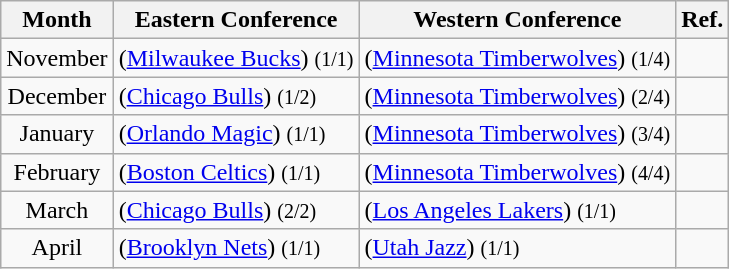<table class="wikitable sortable" style="text-align:left">
<tr>
<th>Month</th>
<th>Eastern Conference</th>
<th>Western Conference</th>
<th class=unsortable>Ref.</th>
</tr>
<tr>
<td align=center>November</td>
<td> (<a href='#'>Milwaukee Bucks</a>) <small>(1/1)</small></td>
<td> (<a href='#'>Minnesota Timberwolves</a>) <small>(1/4)</small></td>
<td align=center></td>
</tr>
<tr>
<td align=center>December</td>
<td> (<a href='#'>Chicago Bulls</a>) <small>(1/2)</small></td>
<td> (<a href='#'>Minnesota Timberwolves</a>) <small>(2/4)</small></td>
<td align=center></td>
</tr>
<tr>
<td align=center>January</td>
<td> (<a href='#'>Orlando Magic</a>) <small>(1/1)</small></td>
<td> (<a href='#'>Minnesota Timberwolves</a>) <small>(3/4)</small></td>
<td align=center></td>
</tr>
<tr>
<td align=center>February</td>
<td> (<a href='#'>Boston Celtics</a>) <small>(1/1)</small></td>
<td> (<a href='#'>Minnesota Timberwolves</a>) <small>(4/4)</small></td>
<td align=center></td>
</tr>
<tr>
<td align=center>March</td>
<td> (<a href='#'>Chicago Bulls</a>) <small>(2/2)</small></td>
<td> (<a href='#'>Los Angeles Lakers</a>) <small>(1/1)</small></td>
<td align=center></td>
</tr>
<tr>
<td align=center>April</td>
<td> (<a href='#'>Brooklyn Nets</a>) <small>(1/1)</small></td>
<td> (<a href='#'>Utah Jazz</a>) <small>(1/1)</small></td>
<td align=center></td>
</tr>
</table>
